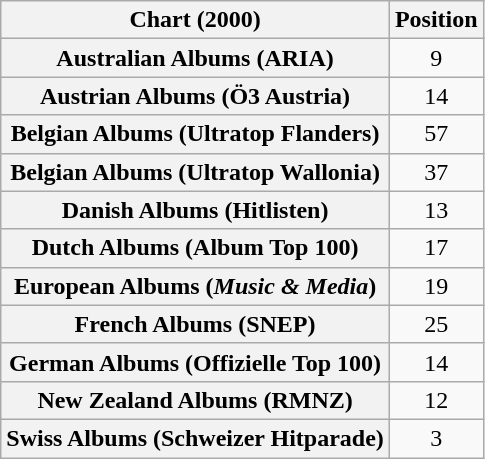<table class="wikitable sortable plainrowheaders" style="text-align:center">
<tr>
<th scope="col">Chart (2000)</th>
<th scope="col">Position</th>
</tr>
<tr>
<th scope="row">Australian Albums (ARIA)</th>
<td>9</td>
</tr>
<tr>
<th scope="row">Austrian Albums (Ö3 Austria)</th>
<td>14</td>
</tr>
<tr>
<th scope="row">Belgian Albums (Ultratop Flanders)</th>
<td>57</td>
</tr>
<tr>
<th scope="row">Belgian Albums (Ultratop Wallonia)</th>
<td>37</td>
</tr>
<tr>
<th scope="row">Danish Albums (Hitlisten)</th>
<td>13</td>
</tr>
<tr>
<th scope="row">Dutch Albums (Album Top 100)</th>
<td>17</td>
</tr>
<tr>
<th scope="row">European Albums (<em>Music & Media</em>)</th>
<td>19</td>
</tr>
<tr>
<th scope="row">French Albums (SNEP)</th>
<td>25</td>
</tr>
<tr>
<th scope="row">German Albums (Offizielle Top 100)</th>
<td>14</td>
</tr>
<tr>
<th scope="row">New Zealand Albums (RMNZ)</th>
<td>12</td>
</tr>
<tr>
<th scope="row">Swiss Albums (Schweizer Hitparade)</th>
<td>3</td>
</tr>
</table>
